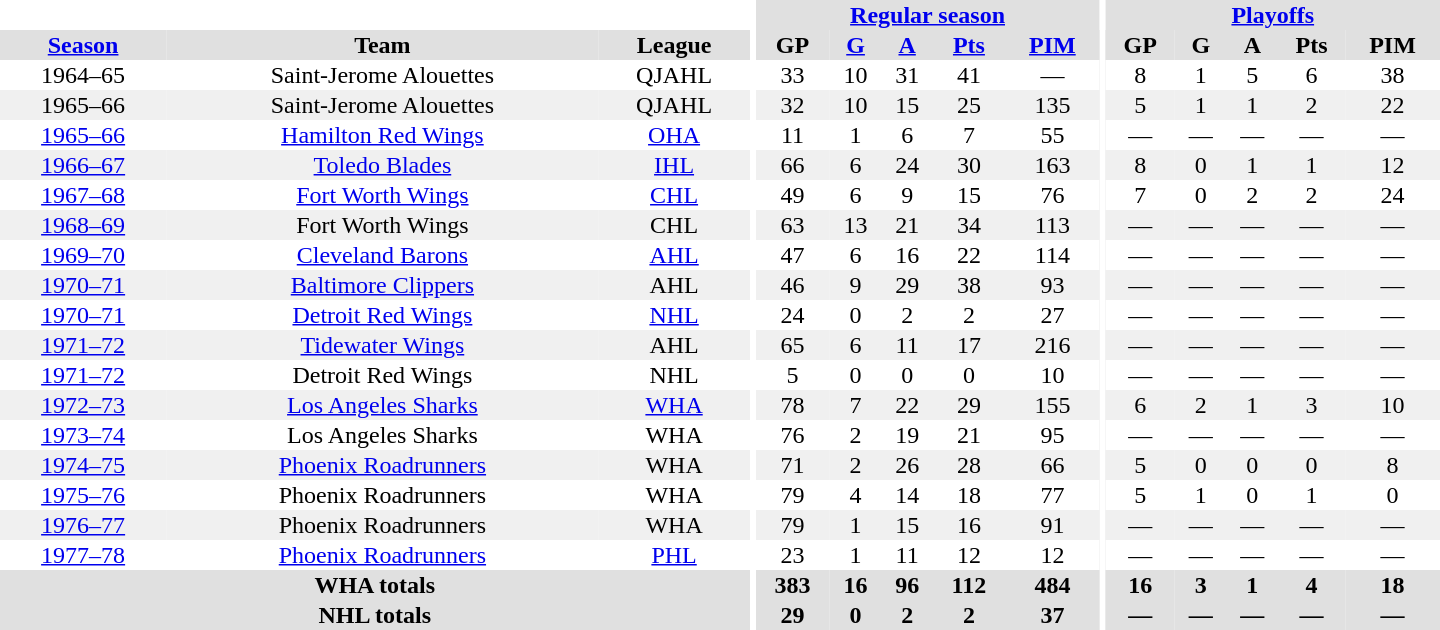<table border="0" cellpadding="1" cellspacing="0" style="text-align:center; width:60em">
<tr bgcolor="#e0e0e0">
<th colspan="3" bgcolor="#ffffff"></th>
<th rowspan="100" bgcolor="#ffffff"></th>
<th colspan="5"><a href='#'>Regular season</a></th>
<th rowspan="100" bgcolor="#ffffff"></th>
<th colspan="5"><a href='#'>Playoffs</a></th>
</tr>
<tr bgcolor="#e0e0e0">
<th><a href='#'>Season</a></th>
<th>Team</th>
<th>League</th>
<th>GP</th>
<th><a href='#'>G</a></th>
<th><a href='#'>A</a></th>
<th><a href='#'>Pts</a></th>
<th><a href='#'>PIM</a></th>
<th>GP</th>
<th>G</th>
<th>A</th>
<th>Pts</th>
<th>PIM</th>
</tr>
<tr>
<td>1964–65</td>
<td>Saint-Jerome Alouettes</td>
<td>QJAHL</td>
<td>33</td>
<td>10</td>
<td>31</td>
<td>41</td>
<td>—</td>
<td>8</td>
<td>1</td>
<td>5</td>
<td>6</td>
<td>38</td>
</tr>
<tr bgcolor="#f0f0f0">
<td>1965–66</td>
<td>Saint-Jerome Alouettes</td>
<td>QJAHL</td>
<td>32</td>
<td>10</td>
<td>15</td>
<td>25</td>
<td>135</td>
<td>5</td>
<td>1</td>
<td>1</td>
<td>2</td>
<td>22</td>
</tr>
<tr>
<td><a href='#'>1965–66</a></td>
<td><a href='#'>Hamilton Red Wings</a></td>
<td><a href='#'>OHA</a></td>
<td>11</td>
<td>1</td>
<td>6</td>
<td>7</td>
<td>55</td>
<td>—</td>
<td>—</td>
<td>—</td>
<td>—</td>
<td>—</td>
</tr>
<tr bgcolor="#f0f0f0">
<td><a href='#'>1966–67</a></td>
<td><a href='#'>Toledo Blades</a></td>
<td><a href='#'>IHL</a></td>
<td>66</td>
<td>6</td>
<td>24</td>
<td>30</td>
<td>163</td>
<td>8</td>
<td>0</td>
<td>1</td>
<td>1</td>
<td>12</td>
</tr>
<tr>
<td><a href='#'>1967–68</a></td>
<td><a href='#'>Fort Worth Wings</a></td>
<td><a href='#'>CHL</a></td>
<td>49</td>
<td>6</td>
<td>9</td>
<td>15</td>
<td>76</td>
<td>7</td>
<td>0</td>
<td>2</td>
<td>2</td>
<td>24</td>
</tr>
<tr bgcolor="#f0f0f0">
<td><a href='#'>1968–69</a></td>
<td>Fort Worth Wings</td>
<td>CHL</td>
<td>63</td>
<td>13</td>
<td>21</td>
<td>34</td>
<td>113</td>
<td>—</td>
<td>—</td>
<td>—</td>
<td>—</td>
<td>—</td>
</tr>
<tr>
<td><a href='#'>1969–70</a></td>
<td><a href='#'>Cleveland Barons</a></td>
<td><a href='#'>AHL</a></td>
<td>47</td>
<td>6</td>
<td>16</td>
<td>22</td>
<td>114</td>
<td>—</td>
<td>—</td>
<td>—</td>
<td>—</td>
<td>—</td>
</tr>
<tr bgcolor="#f0f0f0">
<td><a href='#'>1970–71</a></td>
<td><a href='#'>Baltimore Clippers</a></td>
<td>AHL</td>
<td>46</td>
<td>9</td>
<td>29</td>
<td>38</td>
<td>93</td>
<td>—</td>
<td>—</td>
<td>—</td>
<td>—</td>
<td>—</td>
</tr>
<tr>
<td><a href='#'>1970–71</a></td>
<td><a href='#'>Detroit Red Wings</a></td>
<td><a href='#'>NHL</a></td>
<td>24</td>
<td>0</td>
<td>2</td>
<td>2</td>
<td>27</td>
<td>—</td>
<td>—</td>
<td>—</td>
<td>—</td>
<td>—</td>
</tr>
<tr bgcolor="#f0f0f0">
<td><a href='#'>1971–72</a></td>
<td><a href='#'>Tidewater Wings</a></td>
<td>AHL</td>
<td>65</td>
<td>6</td>
<td>11</td>
<td>17</td>
<td>216</td>
<td>—</td>
<td>—</td>
<td>—</td>
<td>—</td>
<td>—</td>
</tr>
<tr>
<td><a href='#'>1971–72</a></td>
<td>Detroit Red Wings</td>
<td>NHL</td>
<td>5</td>
<td>0</td>
<td>0</td>
<td>0</td>
<td>10</td>
<td>—</td>
<td>—</td>
<td>—</td>
<td>—</td>
<td>—</td>
</tr>
<tr bgcolor="#f0f0f0">
<td><a href='#'>1972–73</a></td>
<td><a href='#'>Los Angeles Sharks</a></td>
<td><a href='#'>WHA</a></td>
<td>78</td>
<td>7</td>
<td>22</td>
<td>29</td>
<td>155</td>
<td>6</td>
<td>2</td>
<td>1</td>
<td>3</td>
<td>10</td>
</tr>
<tr>
<td><a href='#'>1973–74</a></td>
<td>Los Angeles Sharks</td>
<td>WHA</td>
<td>76</td>
<td>2</td>
<td>19</td>
<td>21</td>
<td>95</td>
<td>—</td>
<td>—</td>
<td>—</td>
<td>—</td>
<td>—</td>
</tr>
<tr bgcolor="#f0f0f0">
<td><a href='#'>1974–75</a></td>
<td><a href='#'>Phoenix Roadrunners</a></td>
<td>WHA</td>
<td>71</td>
<td>2</td>
<td>26</td>
<td>28</td>
<td>66</td>
<td>5</td>
<td>0</td>
<td>0</td>
<td>0</td>
<td>8</td>
</tr>
<tr>
<td><a href='#'>1975–76</a></td>
<td>Phoenix Roadrunners</td>
<td>WHA</td>
<td>79</td>
<td>4</td>
<td>14</td>
<td>18</td>
<td>77</td>
<td>5</td>
<td>1</td>
<td>0</td>
<td>1</td>
<td>0</td>
</tr>
<tr bgcolor="#f0f0f0">
<td><a href='#'>1976–77</a></td>
<td>Phoenix Roadrunners</td>
<td>WHA</td>
<td>79</td>
<td>1</td>
<td>15</td>
<td>16</td>
<td>91</td>
<td>—</td>
<td>—</td>
<td>—</td>
<td>—</td>
<td>—</td>
</tr>
<tr>
<td><a href='#'>1977–78</a></td>
<td><a href='#'>Phoenix Roadrunners</a></td>
<td><a href='#'>PHL</a></td>
<td>23</td>
<td>1</td>
<td>11</td>
<td>12</td>
<td>12</td>
<td>—</td>
<td>—</td>
<td>—</td>
<td>—</td>
<td>—</td>
</tr>
<tr bgcolor="#e0e0e0">
<th colspan="3">WHA totals</th>
<th>383</th>
<th>16</th>
<th>96</th>
<th>112</th>
<th>484</th>
<th>16</th>
<th>3</th>
<th>1</th>
<th>4</th>
<th>18</th>
</tr>
<tr bgcolor="#e0e0e0">
<th colspan="3">NHL totals</th>
<th>29</th>
<th>0</th>
<th>2</th>
<th>2</th>
<th>37</th>
<th>—</th>
<th>—</th>
<th>—</th>
<th>—</th>
<th>—</th>
</tr>
</table>
